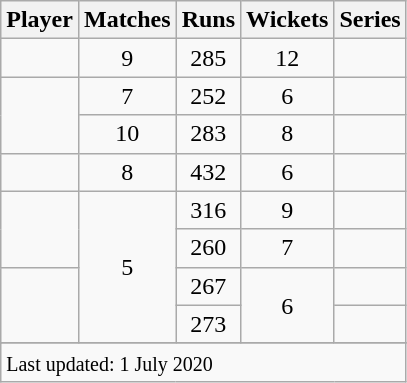<table class="wikitable plainrowheaders sortable">
<tr>
<th scope=col>Player</th>
<th scope=col>Matches</th>
<th scope=col>Runs</th>
<th scope=col>Wickets</th>
<th scope=col>Series</th>
</tr>
<tr>
<td></td>
<td align=center>9</td>
<td align=center>285</td>
<td align=center>12</td>
<td></td>
</tr>
<tr>
<td rowspan=2></td>
<td align=center>7</td>
<td align=center>252</td>
<td align=center>6</td>
<td></td>
</tr>
<tr>
<td align=center>10</td>
<td align=center>283</td>
<td align=center>8</td>
<td></td>
</tr>
<tr>
<td></td>
<td align=center>8</td>
<td align=center>432</td>
<td align=center>6</td>
<td></td>
</tr>
<tr>
<td rowspan=2></td>
<td align=center rowspan=4>5</td>
<td align=center>316</td>
<td align=center>9</td>
<td></td>
</tr>
<tr>
<td align=center>260</td>
<td align=center>7</td>
<td></td>
</tr>
<tr>
<td rowspan=2></td>
<td align=center>267</td>
<td align=center rowspan=2>6</td>
<td></td>
</tr>
<tr>
<td align=center>273</td>
<td></td>
</tr>
<tr>
</tr>
<tr class=sortbottom>
<td colspan=5><small>Last updated: 1 July 2020</small></td>
</tr>
</table>
